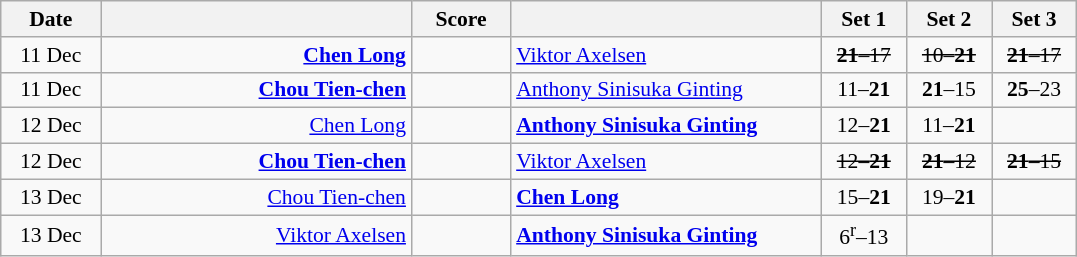<table class="wikitable" style="text-align:center; font-size:90%">
<tr>
<th width="60">Date</th>
<th align="right" width="200"></th>
<th width="60">Score</th>
<th align="left" width="200"></th>
<th width="50">Set 1</th>
<th width="50">Set 2</th>
<th width="50">Set 3</th>
</tr>
<tr>
<td>11 Dec</td>
<td align="right"><strong><a href='#'>Chen Long</a> </strong></td>
<td align="center"><s></s></td>
<td align="left"> <a href='#'>Viktor Axelsen</a></td>
<td><s><strong>21</strong>–17</s></td>
<td><s>10–<strong>21</strong></s></td>
<td><s><strong>21</strong>–17</s></td>
</tr>
<tr>
<td>11 Dec</td>
<td align="right"><strong><a href='#'>Chou Tien-chen</a> </strong></td>
<td align="center"></td>
<td align="left"> <a href='#'>Anthony Sinisuka Ginting</a></td>
<td>11–<strong>21</strong></td>
<td><strong>21</strong>–15</td>
<td><strong>25</strong>–23</td>
</tr>
<tr>
<td>12 Dec</td>
<td align="right"><a href='#'>Chen Long</a> </td>
<td align="center"></td>
<td align="left"><strong> <a href='#'>Anthony Sinisuka Ginting</a></strong></td>
<td>12–<strong>21</strong></td>
<td>11–<strong>21</strong></td>
<td></td>
</tr>
<tr>
<td>12 Dec</td>
<td align="right"><strong><a href='#'>Chou Tien-chen</a> </strong></td>
<td align="center"><s></s></td>
<td align="left"> <a href='#'>Viktor Axelsen</a></td>
<td><s>12–<strong>21</strong></s></td>
<td><s><strong>21</strong>–12</s></td>
<td><s><strong>21</strong>–15</s></td>
</tr>
<tr>
<td>13 Dec</td>
<td align="right"><a href='#'>Chou Tien-chen</a> </td>
<td align="center"></td>
<td align="left"><strong> <a href='#'>Chen Long</a></strong></td>
<td>15–<strong>21</strong></td>
<td>19–<strong>21</strong></td>
<td></td>
</tr>
<tr>
<td>13 Dec</td>
<td align="right"><a href='#'>Viktor Axelsen</a> </td>
<td align="center"></td>
<td align="left"><strong> <a href='#'>Anthony Sinisuka Ginting</a></strong></td>
<td>6<sup>r</sup>–13</td>
<td></td>
<td></td>
</tr>
</table>
